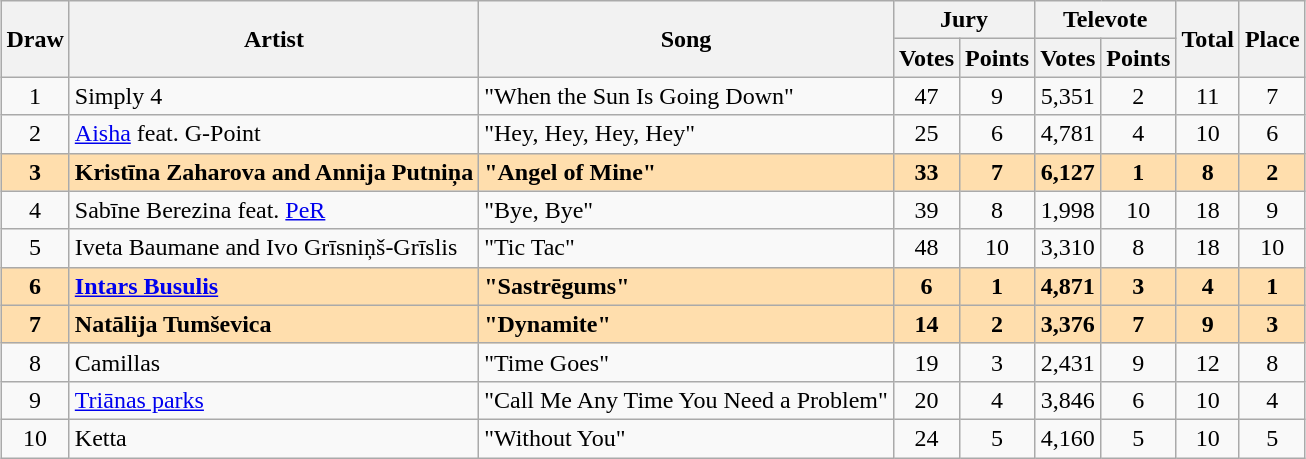<table class="sortable wikitable" style="margin: 1em auto 1em auto; text-align:center;">
<tr>
<th rowspan="2">Draw</th>
<th rowspan="2">Artist</th>
<th rowspan="2">Song</th>
<th colspan="2">Jury</th>
<th colspan="2">Televote</th>
<th rowspan="2">Total</th>
<th rowspan="2">Place</th>
</tr>
<tr>
<th>Votes</th>
<th>Points</th>
<th>Votes</th>
<th>Points</th>
</tr>
<tr>
<td>1</td>
<td align="left">Simply 4</td>
<td align="left">"When the Sun Is Going Down"</td>
<td>47</td>
<td>9</td>
<td>5,351</td>
<td>2</td>
<td>11</td>
<td>7</td>
</tr>
<tr>
<td>2</td>
<td align="left"><a href='#'>Aisha</a> feat. G-Point</td>
<td align="left">"Hey, Hey, Hey, Hey"</td>
<td>25</td>
<td>6</td>
<td>4,781</td>
<td>4</td>
<td>10</td>
<td>6</td>
</tr>
<tr style="font-weight:bold; background:navajowhite;">
<td>3</td>
<td align="left">Kristīna Zaharova and Annija Putniņa</td>
<td align="left">"Angel of Mine"</td>
<td>33</td>
<td>7</td>
<td>6,127</td>
<td>1</td>
<td>8</td>
<td>2</td>
</tr>
<tr>
<td>4</td>
<td align="left">Sabīne Berezina feat. <a href='#'>PeR</a></td>
<td align="left">"Bye, Bye"</td>
<td>39</td>
<td>8</td>
<td>1,998</td>
<td>10</td>
<td>18</td>
<td>9</td>
</tr>
<tr>
<td>5</td>
<td align="left">Iveta Baumane and Ivo Grīsniņš-Grīslis</td>
<td align="left">"Tic Tac"</td>
<td>48</td>
<td>10</td>
<td>3,310</td>
<td>8</td>
<td>18</td>
<td>10</td>
</tr>
<tr style="font-weight:bold; background:navajowhite;">
<td>6</td>
<td align="left"><a href='#'>Intars Busulis</a></td>
<td align="left">"Sastrēgums"</td>
<td>6</td>
<td>1</td>
<td>4,871</td>
<td>3</td>
<td>4</td>
<td>1</td>
</tr>
<tr style="font-weight:bold; background:navajowhite;">
<td>7</td>
<td align="left">Natālija Tumševica</td>
<td align="left">"Dynamite"</td>
<td>14</td>
<td>2</td>
<td>3,376</td>
<td>7</td>
<td>9</td>
<td>3</td>
</tr>
<tr>
<td>8</td>
<td align="left">Camillas</td>
<td align="left">"Time Goes"</td>
<td>19</td>
<td>3</td>
<td>2,431</td>
<td>9</td>
<td>12</td>
<td>8</td>
</tr>
<tr>
<td>9</td>
<td align="left"><a href='#'>Triānas parks</a></td>
<td align="left">"Call Me Any Time You Need a Problem"</td>
<td>20</td>
<td>4</td>
<td>3,846</td>
<td>6</td>
<td>10</td>
<td>4</td>
</tr>
<tr>
<td>10</td>
<td align="left">Ketta</td>
<td align="left">"Without You"</td>
<td>24</td>
<td>5</td>
<td>4,160</td>
<td>5</td>
<td>10</td>
<td>5</td>
</tr>
</table>
